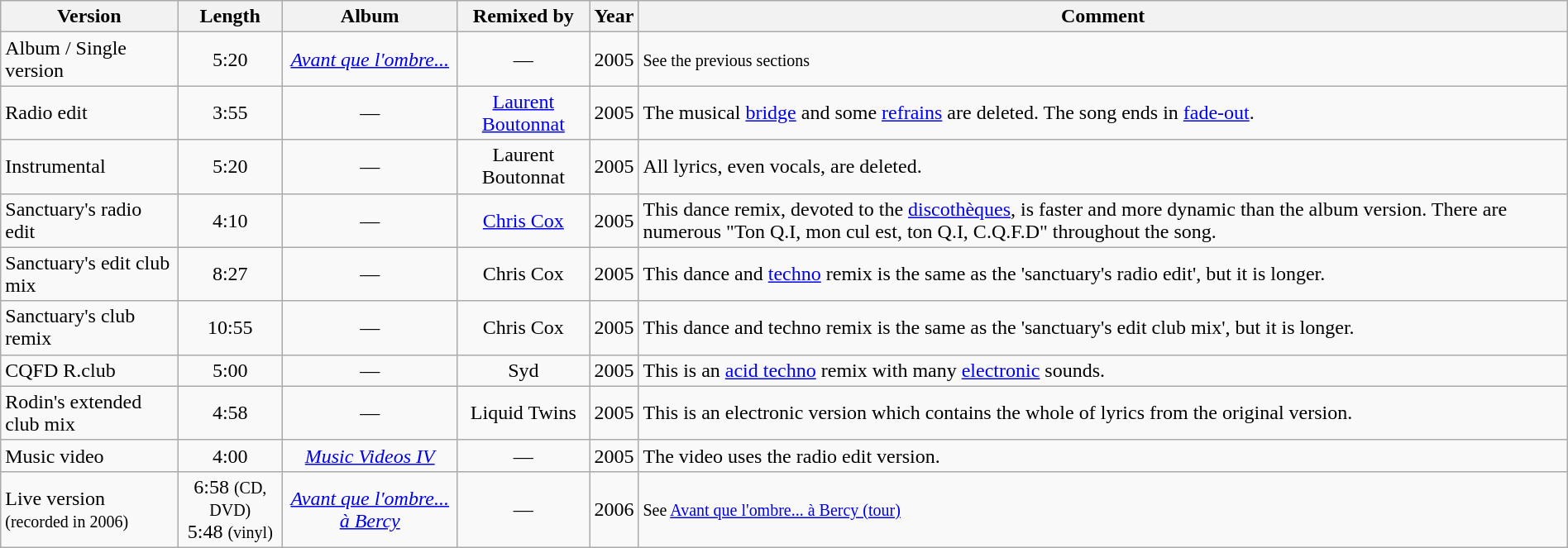<table class="wikitable" width="100%" border="1">
<tr>
<th>Version</th>
<th>Length</th>
<th>Album</th>
<th>Remixed by</th>
<th>Year</th>
<th>Comment</th>
</tr>
<tr>
<td>Album / Single version</td>
<td align="center">5:20</td>
<td align="center"><em><a href='#'>Avant que l'ombre...</a></em></td>
<td align="center">—</td>
<td align="center">2005</td>
<td><small>See the previous sections</small></td>
</tr>
<tr>
<td>Radio edit</td>
<td align="center">3:55</td>
<td align="center">—</td>
<td align="center"><a href='#'>Laurent Boutonnat</a></td>
<td align="center">2005</td>
<td>The musical <a href='#'>bridge</a> and some <a href='#'>refrains</a> are deleted. The song ends in <a href='#'>fade-out</a>.</td>
</tr>
<tr>
<td>Instrumental</td>
<td align="center">5:20</td>
<td align="center">—</td>
<td align="center">Laurent Boutonnat</td>
<td align="center">2005</td>
<td>All lyrics, even vocals, are deleted.</td>
</tr>
<tr>
<td>Sanctuary's radio edit</td>
<td align="center">4:10</td>
<td align="center">—</td>
<td align="center"><a href='#'>Chris Cox</a></td>
<td align="center">2005</td>
<td>This dance remix, devoted to the <a href='#'>discothèques</a>, is faster and more dynamic than the album version. There are numerous "Ton Q.I, mon cul est, ton Q.I, C.Q.F.D" throughout the song.</td>
</tr>
<tr>
<td>Sanctuary's edit club mix</td>
<td align="center">8:27</td>
<td align="center">—</td>
<td align="center">Chris Cox</td>
<td align="center">2005</td>
<td>This dance and <a href='#'>techno</a> remix is the same as the 'sanctuary's radio edit', but it is longer.</td>
</tr>
<tr>
<td>Sanctuary's club remix</td>
<td align="center">10:55</td>
<td align="center">—</td>
<td align="center">Chris Cox</td>
<td align="center">2005</td>
<td>This dance and techno remix is the same as the 'sanctuary's edit club mix', but it is longer.</td>
</tr>
<tr>
<td>CQFD R.club</td>
<td align="center">5:00</td>
<td align="center">—</td>
<td align="center">Syd</td>
<td align="center">2005</td>
<td>This is an <a href='#'>acid techno</a> remix with many <a href='#'>electronic</a> sounds.</td>
</tr>
<tr>
<td>Rodin's extended club mix</td>
<td align="center">4:58</td>
<td align="center">—</td>
<td align="center">Liquid Twins</td>
<td align="center">2005</td>
<td>This is an electronic version which contains the whole of lyrics from the original version.</td>
</tr>
<tr>
<td>Music video</td>
<td align="center">4:00</td>
<td align="center"><em><a href='#'>Music Videos IV</a></em></td>
<td align="center">—</td>
<td align="center">2005</td>
<td>The video uses the radio edit version.</td>
</tr>
<tr>
<td>Live version <br><small>(recorded in 2006)</small></td>
<td align="center">6:58 <small>(CD, DVD)</small> <br> 5:48 <small>(vinyl)</small></td>
<td align="center"><em><a href='#'>Avant que l'ombre... à Bercy</a></em></td>
<td align="center">—</td>
<td align="center">2006</td>
<td><small>See <a href='#'>Avant que l'ombre... à Bercy (tour)</a></small></td>
</tr>
</table>
